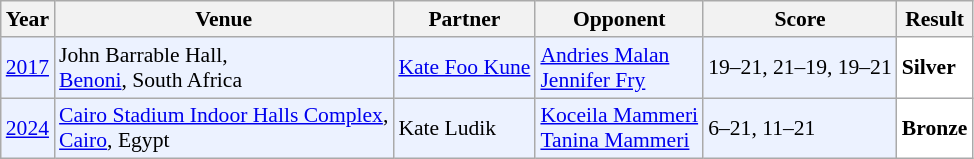<table class="sortable wikitable" style="font-size: 90%;">
<tr>
<th>Year</th>
<th>Venue</th>
<th>Partner</th>
<th>Opponent</th>
<th>Score</th>
<th>Result</th>
</tr>
<tr style="background:#ECF2FF">
<td align="center"><a href='#'>2017</a></td>
<td align="left">John Barrable Hall,<br><a href='#'>Benoni</a>, South Africa</td>
<td align="left"> <a href='#'>Kate Foo Kune</a></td>
<td align="left"> <a href='#'>Andries Malan</a> <br>  <a href='#'>Jennifer Fry</a></td>
<td align="left">19–21, 21–19, 19–21</td>
<td style="text-align:left; background:white"> <strong>Silver</strong></td>
</tr>
<tr style="background:#ECF2FF">
<td align="center"><a href='#'>2024</a></td>
<td align="left"><a href='#'>Cairo Stadium Indoor Halls Complex</a>,<br><a href='#'>Cairo</a>, Egypt</td>
<td align="left"> Kate Ludik</td>
<td align="left"> <a href='#'>Koceila Mammeri</a><br> <a href='#'>Tanina Mammeri</a></td>
<td align="left">6–21, 11–21</td>
<td style="text-align:left; background:white"> <strong>Bronze</strong></td>
</tr>
</table>
